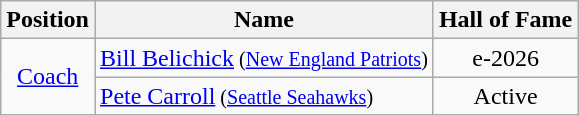<table class="wikitable">
<tr>
<th>Position</th>
<th>Name</th>
<th>Hall of Fame</th>
</tr>
<tr>
<td style="text-align:center;" rowspan="2"><a href='#'>Coach</a></td>
<td><a href='#'>Bill Belichick</a><small> (<a href='#'>New England Patriots</a>)</small></td>
<td align=center>e-2026</td>
</tr>
<tr>
<td><a href='#'>Pete Carroll</a><small> (<a href='#'>Seattle Seahawks</a>)</small></td>
<td align=center>Active</td>
</tr>
</table>
